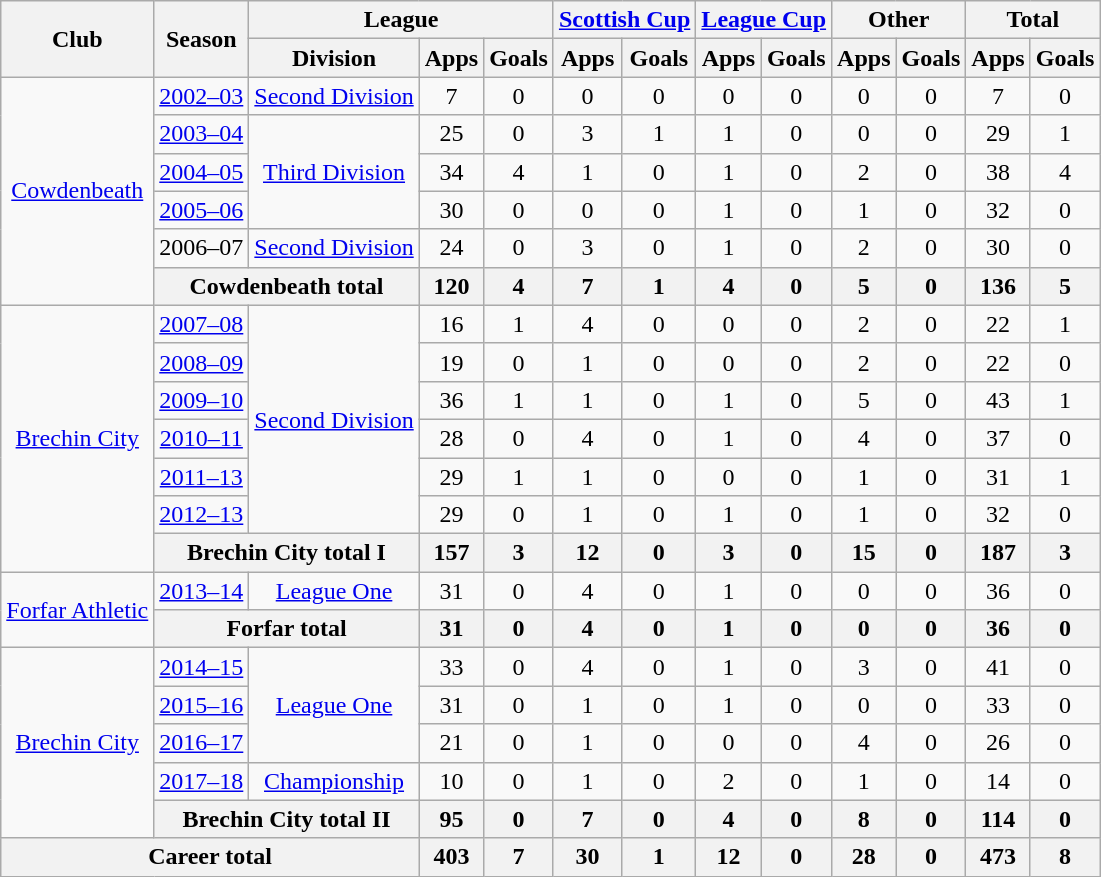<table class="wikitable" style="text-align:center">
<tr>
<th rowspan="2">Club</th>
<th rowspan="2">Season</th>
<th colspan="3">League</th>
<th colspan="2"><a href='#'>Scottish Cup</a></th>
<th colspan="2"><a href='#'>League Cup</a></th>
<th colspan="2">Other</th>
<th colspan="2">Total</th>
</tr>
<tr>
<th>Division</th>
<th>Apps</th>
<th>Goals</th>
<th>Apps</th>
<th>Goals</th>
<th>Apps</th>
<th>Goals</th>
<th>Apps</th>
<th>Goals</th>
<th>Apps</th>
<th>Goals</th>
</tr>
<tr>
<td rowspan="6"><a href='#'>Cowdenbeath</a></td>
<td><a href='#'>2002–03</a></td>
<td><a href='#'>Second Division</a></td>
<td>7</td>
<td>0</td>
<td>0</td>
<td>0</td>
<td>0</td>
<td>0</td>
<td>0</td>
<td>0</td>
<td>7</td>
<td>0</td>
</tr>
<tr>
<td><a href='#'>2003–04</a></td>
<td rowspan="3"><a href='#'>Third Division</a></td>
<td>25</td>
<td>0</td>
<td>3</td>
<td>1</td>
<td>1</td>
<td>0</td>
<td>0</td>
<td>0</td>
<td>29</td>
<td>1</td>
</tr>
<tr>
<td><a href='#'>2004–05</a></td>
<td>34</td>
<td>4</td>
<td>1</td>
<td>0</td>
<td>1</td>
<td>0</td>
<td>2</td>
<td>0</td>
<td>38</td>
<td>4</td>
</tr>
<tr>
<td><a href='#'>2005–06</a></td>
<td>30</td>
<td>0</td>
<td>0</td>
<td>0</td>
<td>1</td>
<td>0</td>
<td>1</td>
<td>0</td>
<td>32</td>
<td>0</td>
</tr>
<tr>
<td>2006–07</td>
<td><a href='#'>Second Division</a></td>
<td>24</td>
<td>0</td>
<td>3</td>
<td>0</td>
<td>1</td>
<td>0</td>
<td>2</td>
<td>0</td>
<td>30</td>
<td>0</td>
</tr>
<tr>
<th colspan="2">Cowdenbeath total</th>
<th>120</th>
<th>4</th>
<th>7</th>
<th>1</th>
<th>4</th>
<th>0</th>
<th>5</th>
<th>0</th>
<th>136</th>
<th>5</th>
</tr>
<tr>
<td rowspan="7"><a href='#'>Brechin City</a></td>
<td><a href='#'>2007–08</a></td>
<td rowspan="6"><a href='#'>Second Division</a></td>
<td>16</td>
<td>1</td>
<td>4</td>
<td>0</td>
<td>0</td>
<td>0</td>
<td>2</td>
<td>0</td>
<td>22</td>
<td>1</td>
</tr>
<tr>
<td><a href='#'>2008–09</a></td>
<td>19</td>
<td>0</td>
<td>1</td>
<td>0</td>
<td>0</td>
<td>0</td>
<td>2</td>
<td>0</td>
<td>22</td>
<td>0</td>
</tr>
<tr>
<td><a href='#'>2009–10</a></td>
<td>36</td>
<td>1</td>
<td>1</td>
<td>0</td>
<td>1</td>
<td>0</td>
<td>5</td>
<td>0</td>
<td>43</td>
<td>1</td>
</tr>
<tr>
<td><a href='#'>2010–11</a></td>
<td>28</td>
<td>0</td>
<td>4</td>
<td>0</td>
<td>1</td>
<td>0</td>
<td>4</td>
<td>0</td>
<td>37</td>
<td>0</td>
</tr>
<tr>
<td><a href='#'>2011–13</a></td>
<td>29</td>
<td>1</td>
<td>1</td>
<td>0</td>
<td>0</td>
<td>0</td>
<td>1</td>
<td>0</td>
<td>31</td>
<td>1</td>
</tr>
<tr>
<td><a href='#'>2012–13</a></td>
<td>29</td>
<td>0</td>
<td>1</td>
<td>0</td>
<td>1</td>
<td>0</td>
<td>1</td>
<td>0</td>
<td>32</td>
<td>0</td>
</tr>
<tr>
<th colspan="2">Brechin City total I</th>
<th>157</th>
<th>3</th>
<th>12</th>
<th>0</th>
<th>3</th>
<th>0</th>
<th>15</th>
<th>0</th>
<th>187</th>
<th>3</th>
</tr>
<tr>
<td rowspan="2"><a href='#'>Forfar Athletic</a></td>
<td><a href='#'>2013–14</a></td>
<td><a href='#'>League One</a></td>
<td>31</td>
<td>0</td>
<td>4</td>
<td>0</td>
<td>1</td>
<td>0</td>
<td>0</td>
<td>0</td>
<td>36</td>
<td>0</td>
</tr>
<tr>
<th colspan="2">Forfar total</th>
<th>31</th>
<th>0</th>
<th>4</th>
<th>0</th>
<th>1</th>
<th>0</th>
<th>0</th>
<th>0</th>
<th>36</th>
<th>0</th>
</tr>
<tr>
<td rowspan="5"><a href='#'>Brechin City</a></td>
<td><a href='#'>2014–15</a></td>
<td rowspan="3"><a href='#'>League One</a></td>
<td>33</td>
<td>0</td>
<td>4</td>
<td>0</td>
<td>1</td>
<td>0</td>
<td>3</td>
<td>0</td>
<td>41</td>
<td>0</td>
</tr>
<tr>
<td><a href='#'>2015–16</a></td>
<td>31</td>
<td>0</td>
<td>1</td>
<td>0</td>
<td>1</td>
<td>0</td>
<td>0</td>
<td>0</td>
<td>33</td>
<td>0</td>
</tr>
<tr>
<td><a href='#'>2016–17</a></td>
<td>21</td>
<td>0</td>
<td>1</td>
<td>0</td>
<td>0</td>
<td>0</td>
<td>4</td>
<td>0</td>
<td>26</td>
<td>0</td>
</tr>
<tr>
<td><a href='#'>2017–18</a></td>
<td><a href='#'>Championship</a></td>
<td>10</td>
<td>0</td>
<td>1</td>
<td>0</td>
<td>2</td>
<td>0</td>
<td>1</td>
<td>0</td>
<td>14</td>
<td>0</td>
</tr>
<tr>
<th colspan="2">Brechin City total II</th>
<th>95</th>
<th>0</th>
<th>7</th>
<th>0</th>
<th>4</th>
<th>0</th>
<th>8</th>
<th>0</th>
<th>114</th>
<th>0</th>
</tr>
<tr>
<th colspan="3">Career total</th>
<th>403</th>
<th>7</th>
<th>30</th>
<th>1</th>
<th>12</th>
<th>0</th>
<th>28</th>
<th>0</th>
<th>473</th>
<th>8</th>
</tr>
</table>
